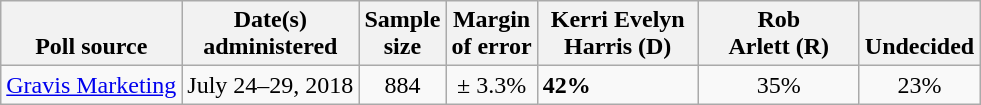<table class="wikitable">
<tr valign=bottom>
<th>Poll source</th>
<th>Date(s)<br>administered</th>
<th>Sample<br>size</th>
<th>Margin<br>of error</th>
<th style="width:100px;">Kerri Evelyn<br>Harris (D)</th>
<th style="width:100px;">Rob<br>Arlett (R)</th>
<th>Undecided</th>
</tr>
<tr>
<td><a href='#'>Gravis Marketing</a></td>
<td align=center>July 24–29, 2018</td>
<td align=center>884</td>
<td align=center>± 3.3%</td>
<td><strong>42%</strong></td>
<td align=center>35%</td>
<td align=center>23%</td>
</tr>
</table>
